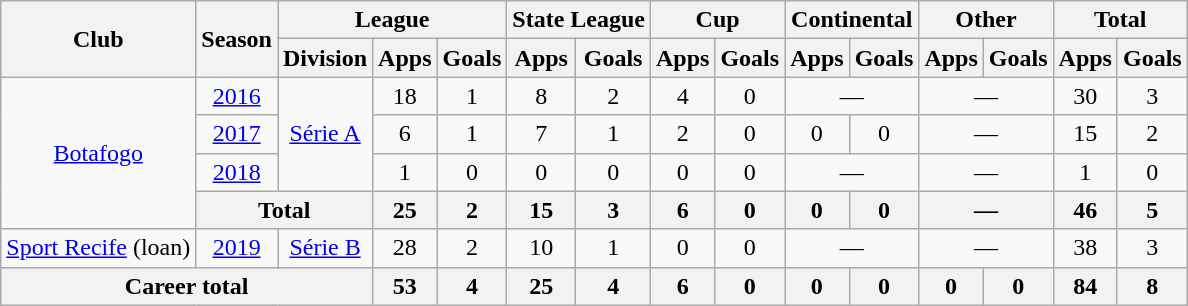<table class="wikitable" style="text-align: center;">
<tr>
<th rowspan="2">Club</th>
<th rowspan="2">Season</th>
<th colspan="3">League</th>
<th colspan="2">State League</th>
<th colspan="2">Cup</th>
<th colspan="2">Continental</th>
<th colspan="2">Other</th>
<th colspan="2">Total</th>
</tr>
<tr>
<th>Division</th>
<th>Apps</th>
<th>Goals</th>
<th>Apps</th>
<th>Goals</th>
<th>Apps</th>
<th>Goals</th>
<th>Apps</th>
<th>Goals</th>
<th>Apps</th>
<th>Goals</th>
<th>Apps</th>
<th>Goals</th>
</tr>
<tr>
<td rowspan=4 valign="center"><a href='#'>Botafogo</a></td>
<td><a href='#'>2016</a></td>
<td rowspan=3><a href='#'>Série A</a></td>
<td>18</td>
<td>1</td>
<td>8</td>
<td>2</td>
<td>4</td>
<td>0</td>
<td colspan="2">—</td>
<td colspan="2">—</td>
<td>30</td>
<td>3</td>
</tr>
<tr>
<td><a href='#'>2017</a></td>
<td>6</td>
<td>1</td>
<td>7</td>
<td>1</td>
<td>2</td>
<td>0</td>
<td>0</td>
<td>0</td>
<td colspan="2">—</td>
<td>15</td>
<td>2</td>
</tr>
<tr>
<td><a href='#'>2018</a></td>
<td>1</td>
<td>0</td>
<td>0</td>
<td>0</td>
<td>0</td>
<td>0</td>
<td colspan="2">—</td>
<td colspan="2">—</td>
<td>1</td>
<td>0</td>
</tr>
<tr>
<th colspan="2">Total</th>
<th>25</th>
<th>2</th>
<th>15</th>
<th>3</th>
<th>6</th>
<th>0</th>
<th>0</th>
<th>0</th>
<th colspan="2">—</th>
<th>46</th>
<th>5</th>
</tr>
<tr>
<td valign="center"><a href='#'>Sport Recife</a> (loan)</td>
<td><a href='#'>2019</a></td>
<td><a href='#'>Série B</a></td>
<td>28</td>
<td>2</td>
<td>10</td>
<td>1</td>
<td>0</td>
<td>0</td>
<td colspan="2">—</td>
<td colspan="2">—</td>
<td>38</td>
<td>3</td>
</tr>
<tr>
<th colspan="3"><strong>Career total</strong></th>
<th>53</th>
<th>4</th>
<th>25</th>
<th>4</th>
<th>6</th>
<th>0</th>
<th>0</th>
<th>0</th>
<th>0</th>
<th>0</th>
<th>84</th>
<th>8</th>
</tr>
</table>
